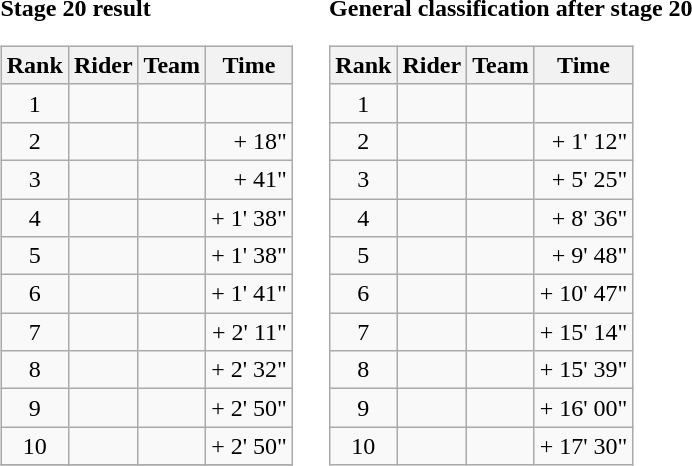<table>
<tr>
<td><strong>Stage 20 result</strong><br><table class="wikitable">
<tr>
<th scope="col">Rank</th>
<th scope="col">Rider</th>
<th scope="col">Team</th>
<th scope="col">Time</th>
</tr>
<tr>
<td style="text-align:center;">1</td>
<td></td>
<td></td>
<td style="text-align:right;"></td>
</tr>
<tr>
<td style="text-align:center;">2</td>
<td>  </td>
<td></td>
<td style="text-align:right;">+ 18"</td>
</tr>
<tr>
<td style="text-align:center;">3</td>
<td></td>
<td></td>
<td style="text-align:right;">+ 41"</td>
</tr>
<tr>
<td style="text-align:center;">4</td>
<td> </td>
<td></td>
<td style="text-align:right;">+ 1' 38"</td>
</tr>
<tr>
<td style="text-align:center;">5</td>
<td> </td>
<td></td>
<td style="text-align:right;">+ 1' 38"</td>
</tr>
<tr>
<td style="text-align:center;">6</td>
<td></td>
<td></td>
<td style="text-align:right;">+ 1' 41"</td>
</tr>
<tr>
<td style="text-align:center;">7</td>
<td></td>
<td></td>
<td style="text-align:right;">+ 2' 11"</td>
</tr>
<tr>
<td style="text-align:center;">8</td>
<td></td>
<td></td>
<td style="text-align:right;">+ 2' 32"</td>
</tr>
<tr>
<td style="text-align:center;">9</td>
<td></td>
<td></td>
<td style="text-align:right;">+ 2' 50"</td>
</tr>
<tr>
<td style="text-align:center;">10</td>
<td></td>
<td></td>
<td style="text-align:right;">+ 2' 50"</td>
</tr>
<tr>
</tr>
</table>
</td>
<td></td>
<td><strong>General classification after stage 20</strong><br><table class="wikitable">
<tr>
<th scope="col">Rank</th>
<th scope="col">Rider</th>
<th scope="col">Team</th>
<th scope="col">Time</th>
</tr>
<tr>
<td style="text-align:center;">1</td>
<td>  </td>
<td></td>
<td style="text-align:right;"></td>
</tr>
<tr>
<td style="text-align:center;">2</td>
<td>  </td>
<td></td>
<td style="text-align:right;">+ 1' 12"</td>
</tr>
<tr>
<td style="text-align:center;">3</td>
<td> </td>
<td></td>
<td style="text-align:right;">+ 5' 25"</td>
</tr>
<tr>
<td style="text-align:center;">4</td>
<td></td>
<td></td>
<td style="text-align:right;">+ 8' 36"</td>
</tr>
<tr>
<td style="text-align:center;">5</td>
<td></td>
<td></td>
<td style="text-align:right;">+ 9' 48"</td>
</tr>
<tr>
<td style="text-align:center;">6</td>
<td></td>
<td></td>
<td style="text-align:right;">+ 10' 47"</td>
</tr>
<tr>
<td style="text-align:center;">7</td>
<td></td>
<td></td>
<td style="text-align:right;">+ 15' 14"</td>
</tr>
<tr>
<td style="text-align:center;">8</td>
<td></td>
<td></td>
<td style="text-align:right;">+ 15' 39"</td>
</tr>
<tr>
<td style="text-align:center;">9</td>
<td></td>
<td></td>
<td style="text-align:right;">+ 16' 00"</td>
</tr>
<tr>
<td style="text-align:center;">10</td>
<td> </td>
<td></td>
<td style="text-align:right;">+ 17' 30"</td>
</tr>
</table>
</td>
</tr>
</table>
